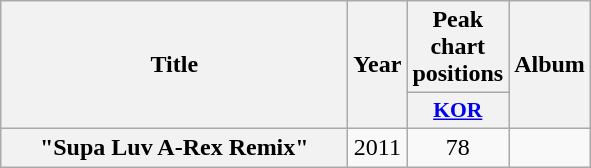<table class="wikitable plainrowheaders" style="text-align:center;">
<tr>
<th scope="col" rowspan="2" style="width:14em;">Title</th>
<th scope="col" rowspan="2">Year</th>
<th scope="col" colspan="1">Peak chart positions</th>
<th scope="col" rowspan="2">Album</th>
</tr>
<tr>
<th scope="col" style="width:3em;font-size:90%;"><a href='#'>KOR</a><br></th>
</tr>
<tr>
<th scope="row">"Supa Luv A-Rex Remix"</th>
<td>2011</td>
<td>78</td>
<td></td>
</tr>
</table>
